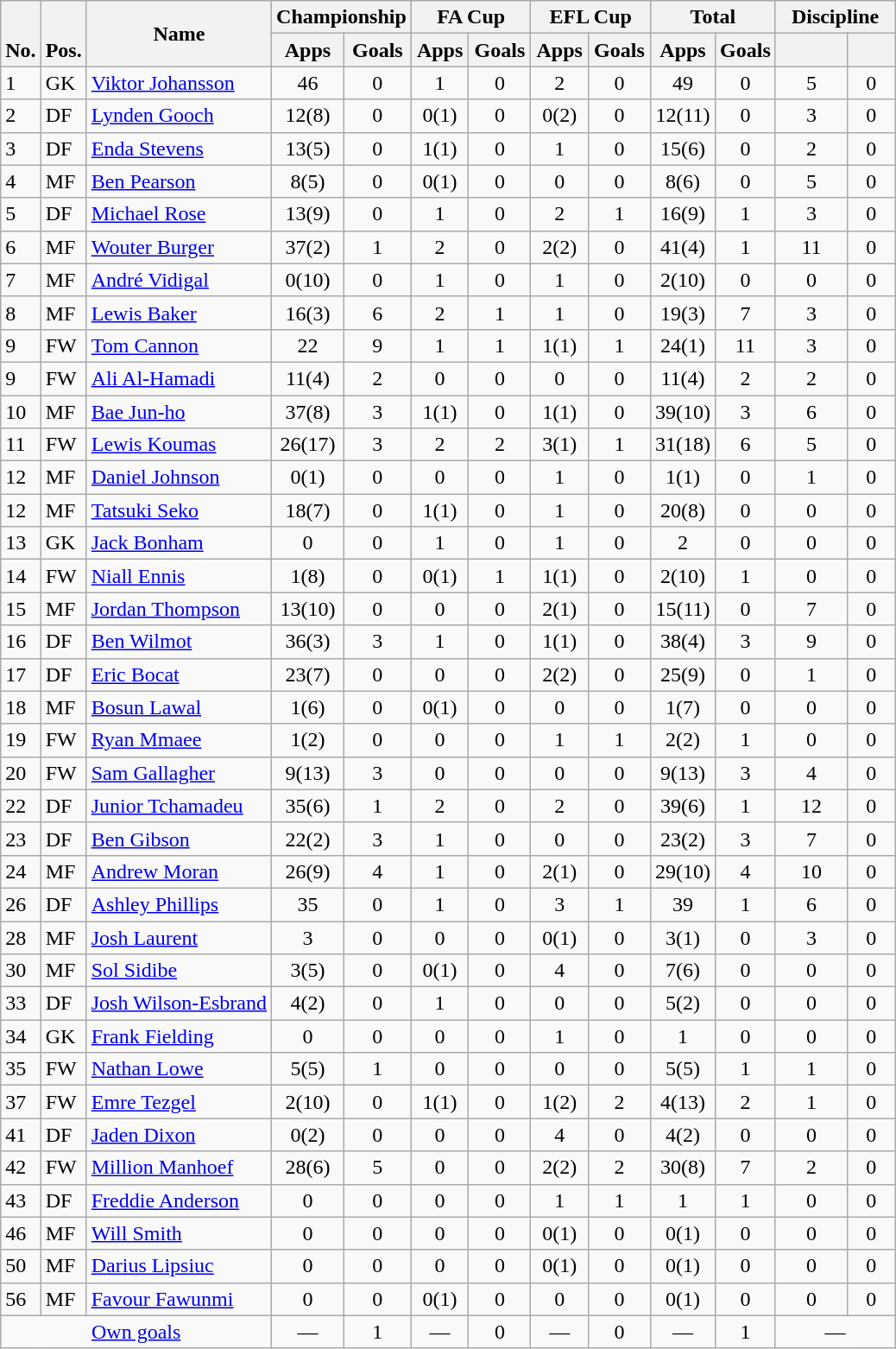<table class="wikitable" style="text-align:center">
<tr>
<th rowspan="2" valign="bottom">No.</th>
<th rowspan="2" valign="bottom">Pos.</th>
<th rowspan="2">Name</th>
<th colspan="2" width="85">Championship</th>
<th colspan="2" width="85">FA Cup</th>
<th colspan="2" width="85">EFL Cup</th>
<th colspan="2" width="85">Total</th>
<th colspan="2" width="85">Discipline</th>
</tr>
<tr>
<th>Apps</th>
<th>Goals</th>
<th>Apps</th>
<th>Goals</th>
<th>Apps</th>
<th>Goals</th>
<th>Apps</th>
<th>Goals</th>
<th></th>
<th></th>
</tr>
<tr>
<td align="left">1</td>
<td align="left">GK</td>
<td align="left"> <a href='#'>Viktor Johansson</a></td>
<td>46</td>
<td>0</td>
<td>1</td>
<td>0</td>
<td>2</td>
<td>0</td>
<td>49</td>
<td>0</td>
<td>5</td>
<td>0</td>
</tr>
<tr>
<td align="left">2</td>
<td align="left">DF</td>
<td align="left"> <a href='#'>Lynden Gooch</a></td>
<td>12(8)</td>
<td>0</td>
<td>0(1)</td>
<td>0</td>
<td>0(2)</td>
<td>0</td>
<td>12(11)</td>
<td>0</td>
<td>3</td>
<td>0</td>
</tr>
<tr>
<td align="left">3</td>
<td align="left">DF</td>
<td align="left"> <a href='#'>Enda Stevens</a></td>
<td>13(5)</td>
<td>0</td>
<td>1(1)</td>
<td>0</td>
<td>1</td>
<td>0</td>
<td>15(6)</td>
<td>0</td>
<td>2</td>
<td>0</td>
</tr>
<tr>
<td align="left">4</td>
<td align="left">MF</td>
<td align="left"> <a href='#'>Ben Pearson</a></td>
<td>8(5)</td>
<td>0</td>
<td>0(1)</td>
<td>0</td>
<td>0</td>
<td>0</td>
<td>8(6)</td>
<td>0</td>
<td>5</td>
<td>0</td>
</tr>
<tr>
<td align="left">5</td>
<td align="left">DF</td>
<td align="left"> <a href='#'>Michael Rose</a></td>
<td>13(9)</td>
<td>0</td>
<td>1</td>
<td>0</td>
<td>2</td>
<td>1</td>
<td>16(9)</td>
<td>1</td>
<td>3</td>
<td>0</td>
</tr>
<tr>
<td align="left">6</td>
<td align="left">MF</td>
<td align="left"> <a href='#'>Wouter Burger</a></td>
<td>37(2)</td>
<td>1</td>
<td>2</td>
<td>0</td>
<td>2(2)</td>
<td>0</td>
<td>41(4)</td>
<td>1</td>
<td>11</td>
<td>0</td>
</tr>
<tr>
<td align="left">7</td>
<td align="left">MF</td>
<td align="left"> <a href='#'>André Vidigal</a></td>
<td>0(10)</td>
<td>0</td>
<td>1</td>
<td>0</td>
<td>1</td>
<td>0</td>
<td>2(10)</td>
<td>0</td>
<td>0</td>
<td>0</td>
</tr>
<tr>
<td align="left">8</td>
<td align="left">MF</td>
<td align="left"> <a href='#'>Lewis Baker</a></td>
<td>16(3)</td>
<td>6</td>
<td>2</td>
<td>1</td>
<td>1</td>
<td>0</td>
<td>19(3)</td>
<td>7</td>
<td>3</td>
<td>0</td>
</tr>
<tr>
<td align="left">9</td>
<td align="left">FW</td>
<td align="left"> <a href='#'>Tom Cannon</a></td>
<td>22</td>
<td>9</td>
<td>1</td>
<td>1</td>
<td>1(1)</td>
<td>1</td>
<td>24(1)</td>
<td>11</td>
<td>3</td>
<td>0</td>
</tr>
<tr>
<td align="left">9</td>
<td align="left">FW</td>
<td align="left"> <a href='#'>Ali Al-Hamadi</a></td>
<td>11(4)</td>
<td>2</td>
<td>0</td>
<td>0</td>
<td>0</td>
<td>0</td>
<td>11(4)</td>
<td>2</td>
<td>2</td>
<td>0</td>
</tr>
<tr>
<td align="left">10</td>
<td align="left">MF</td>
<td align="left"> <a href='#'>Bae Jun-ho</a></td>
<td>37(8)</td>
<td>3</td>
<td>1(1)</td>
<td>0</td>
<td>1(1)</td>
<td>0</td>
<td>39(10)</td>
<td>3</td>
<td>6</td>
<td>0</td>
</tr>
<tr>
<td align="left">11</td>
<td align="left">FW</td>
<td align="left"> <a href='#'>Lewis Koumas</a></td>
<td>26(17)</td>
<td>3</td>
<td>2</td>
<td>2</td>
<td>3(1)</td>
<td>1</td>
<td>31(18)</td>
<td>6</td>
<td>5</td>
<td>0</td>
</tr>
<tr>
<td align="left">12</td>
<td align="left">MF</td>
<td align="left"> <a href='#'>Daniel Johnson</a></td>
<td>0(1)</td>
<td>0</td>
<td>0</td>
<td>0</td>
<td>1</td>
<td>0</td>
<td>1(1)</td>
<td>0</td>
<td>1</td>
<td>0</td>
</tr>
<tr>
<td align="left">12</td>
<td align="left">MF</td>
<td align="left"> <a href='#'>Tatsuki Seko</a></td>
<td>18(7)</td>
<td>0</td>
<td>1(1)</td>
<td>0</td>
<td>1</td>
<td>0</td>
<td>20(8)</td>
<td>0</td>
<td>0</td>
<td>0</td>
</tr>
<tr>
<td align="left">13</td>
<td align="left">GK</td>
<td align="left"> <a href='#'>Jack Bonham</a></td>
<td>0</td>
<td>0</td>
<td>1</td>
<td>0</td>
<td>1</td>
<td>0</td>
<td>2</td>
<td>0</td>
<td>0</td>
<td>0</td>
</tr>
<tr>
<td align="left">14</td>
<td align="left">FW</td>
<td align="left"> <a href='#'>Niall Ennis</a></td>
<td>1(8)</td>
<td>0</td>
<td>0(1)</td>
<td>1</td>
<td>1(1)</td>
<td>0</td>
<td>2(10)</td>
<td>1</td>
<td>0</td>
<td>0</td>
</tr>
<tr>
<td align="left">15</td>
<td align="left">MF</td>
<td align="left"> <a href='#'>Jordan Thompson</a></td>
<td>13(10)</td>
<td>0</td>
<td>0</td>
<td>0</td>
<td>2(1)</td>
<td>0</td>
<td>15(11)</td>
<td>0</td>
<td>7</td>
<td>0</td>
</tr>
<tr>
<td align="left">16</td>
<td align="left">DF</td>
<td align="left"> <a href='#'>Ben Wilmot</a></td>
<td>36(3)</td>
<td>3</td>
<td>1</td>
<td>0</td>
<td>1(1)</td>
<td>0</td>
<td>38(4)</td>
<td>3</td>
<td>9</td>
<td>0</td>
</tr>
<tr>
<td align="left">17</td>
<td align="left">DF</td>
<td align="left"> <a href='#'>Eric Bocat</a></td>
<td>23(7)</td>
<td>0</td>
<td>0</td>
<td>0</td>
<td>2(2)</td>
<td>0</td>
<td>25(9)</td>
<td>0</td>
<td>1</td>
<td>0</td>
</tr>
<tr>
<td align="left">18</td>
<td align="left">MF</td>
<td align="left"> <a href='#'>Bosun Lawal</a></td>
<td>1(6)</td>
<td>0</td>
<td>0(1)</td>
<td>0</td>
<td>0</td>
<td>0</td>
<td>1(7)</td>
<td>0</td>
<td>0</td>
<td>0</td>
</tr>
<tr>
<td align="left">19</td>
<td align="left">FW</td>
<td align="left"> <a href='#'>Ryan Mmaee</a></td>
<td>1(2)</td>
<td>0</td>
<td>0</td>
<td>0</td>
<td>1</td>
<td>1</td>
<td>2(2)</td>
<td>1</td>
<td>0</td>
<td>0</td>
</tr>
<tr>
<td align="left">20</td>
<td align="left">FW</td>
<td align="left"> <a href='#'>Sam Gallagher</a></td>
<td>9(13)</td>
<td>3</td>
<td>0</td>
<td>0</td>
<td>0</td>
<td>0</td>
<td>9(13)</td>
<td>3</td>
<td>4</td>
<td>0</td>
</tr>
<tr>
<td align="left">22</td>
<td align="left">DF</td>
<td align="left"> <a href='#'>Junior Tchamadeu</a></td>
<td>35(6)</td>
<td>1</td>
<td>2</td>
<td>0</td>
<td>2</td>
<td>0</td>
<td>39(6)</td>
<td>1</td>
<td>12</td>
<td>0</td>
</tr>
<tr>
<td align="left">23</td>
<td align="left">DF</td>
<td align="left"> <a href='#'>Ben Gibson</a></td>
<td>22(2)</td>
<td>3</td>
<td>1</td>
<td>0</td>
<td>0</td>
<td>0</td>
<td>23(2)</td>
<td>3</td>
<td>7</td>
<td>0</td>
</tr>
<tr>
<td align="left">24</td>
<td align="left">MF</td>
<td align="left"> <a href='#'>Andrew Moran</a></td>
<td>26(9)</td>
<td>4</td>
<td>1</td>
<td>0</td>
<td>2(1)</td>
<td>0</td>
<td>29(10)</td>
<td>4</td>
<td>10</td>
<td>0</td>
</tr>
<tr>
<td align="left">26</td>
<td align="left">DF</td>
<td align="left"> <a href='#'>Ashley Phillips</a></td>
<td>35</td>
<td>0</td>
<td>1</td>
<td>0</td>
<td>3</td>
<td>1</td>
<td>39</td>
<td>1</td>
<td>6</td>
<td>0</td>
</tr>
<tr>
<td align="left">28</td>
<td align="left">MF</td>
<td align="left"> <a href='#'>Josh Laurent</a></td>
<td>3</td>
<td>0</td>
<td>0</td>
<td>0</td>
<td>0(1)</td>
<td>0</td>
<td>3(1)</td>
<td>0</td>
<td>3</td>
<td>0</td>
</tr>
<tr>
<td align="left">30</td>
<td align="left">MF</td>
<td align="left"> <a href='#'>Sol Sidibe</a></td>
<td>3(5)</td>
<td>0</td>
<td>0(1)</td>
<td>0</td>
<td>4</td>
<td>0</td>
<td>7(6)</td>
<td>0</td>
<td>0</td>
<td>0</td>
</tr>
<tr>
<td align="left">33</td>
<td align="left">DF</td>
<td align="left"> <a href='#'>Josh Wilson-Esbrand</a></td>
<td>4(2)</td>
<td>0</td>
<td>1</td>
<td>0</td>
<td>0</td>
<td>0</td>
<td>5(2)</td>
<td>0</td>
<td>0</td>
<td>0</td>
</tr>
<tr>
<td align="left">34</td>
<td align="left">GK</td>
<td align="left"> <a href='#'>Frank Fielding</a></td>
<td>0</td>
<td>0</td>
<td>0</td>
<td>0</td>
<td>1</td>
<td>0</td>
<td>1</td>
<td>0</td>
<td>0</td>
<td>0</td>
</tr>
<tr>
<td align="left">35</td>
<td align="left">FW</td>
<td align="left"> <a href='#'>Nathan Lowe</a></td>
<td>5(5)</td>
<td>1</td>
<td>0</td>
<td>0</td>
<td>0</td>
<td>0</td>
<td>5(5)</td>
<td>1</td>
<td>1</td>
<td>0</td>
</tr>
<tr>
<td align="left">37</td>
<td align="left">FW</td>
<td align="left"> <a href='#'>Emre Tezgel</a></td>
<td>2(10)</td>
<td>0</td>
<td>1(1)</td>
<td>0</td>
<td>1(2)</td>
<td>2</td>
<td>4(13)</td>
<td>2</td>
<td>1</td>
<td>0</td>
</tr>
<tr>
<td align="left">41</td>
<td align="left">DF</td>
<td align="left"> <a href='#'>Jaden Dixon</a></td>
<td>0(2)</td>
<td>0</td>
<td>0</td>
<td>0</td>
<td>4</td>
<td>0</td>
<td>4(2)</td>
<td>0</td>
<td>0</td>
<td>0</td>
</tr>
<tr>
<td align="left">42</td>
<td align="left">FW</td>
<td align="left"> <a href='#'>Million Manhoef</a></td>
<td>28(6)</td>
<td>5</td>
<td>0</td>
<td>0</td>
<td>2(2)</td>
<td>2</td>
<td>30(8)</td>
<td>7</td>
<td>2</td>
<td>0</td>
</tr>
<tr>
<td align="left">43</td>
<td align="left">DF</td>
<td align="left"> <a href='#'>Freddie Anderson</a></td>
<td>0</td>
<td>0</td>
<td>0</td>
<td>0</td>
<td>1</td>
<td>1</td>
<td>1</td>
<td>1</td>
<td>0</td>
<td>0</td>
</tr>
<tr>
<td align="left">46</td>
<td align="left">MF</td>
<td align="left"> <a href='#'>Will Smith</a></td>
<td>0</td>
<td>0</td>
<td>0</td>
<td>0</td>
<td>0(1)</td>
<td>0</td>
<td>0(1)</td>
<td>0</td>
<td>0</td>
<td>0</td>
</tr>
<tr>
<td align="left">50</td>
<td align="left">MF</td>
<td align="left"> <a href='#'>Darius Lipsiuc</a></td>
<td>0</td>
<td>0</td>
<td>0</td>
<td>0</td>
<td>0(1)</td>
<td>0</td>
<td>0(1)</td>
<td>0</td>
<td>0</td>
<td>0</td>
</tr>
<tr>
<td align="left">56</td>
<td align="left">MF</td>
<td align="left"> <a href='#'>Favour Fawunmi</a></td>
<td>0</td>
<td>0</td>
<td>0(1)</td>
<td>0</td>
<td>0</td>
<td>0</td>
<td>0(1)</td>
<td>0</td>
<td>0</td>
<td>0</td>
</tr>
<tr>
<td colspan=3><a href='#'>Own goals</a></td>
<td>—</td>
<td>1</td>
<td>—</td>
<td>0</td>
<td>—</td>
<td>0</td>
<td>—</td>
<td>1</td>
<td colspan=2>—</td>
</tr>
</table>
